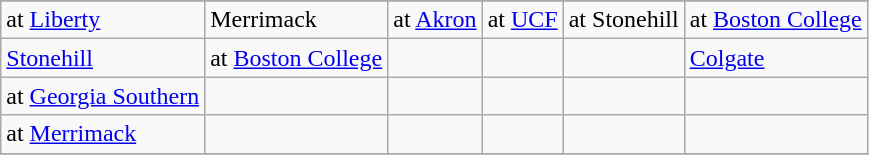<table class="wikitable">
<tr>
</tr>
<tr>
<td>at <a href='#'>Liberty</a></td>
<td>Merrimack</td>
<td>at <a href='#'>Akron</a></td>
<td>at <a href='#'>UCF</a></td>
<td>at Stonehill</td>
<td>at <a href='#'>Boston College</a></td>
</tr>
<tr>
<td><a href='#'>Stonehill</a></td>
<td>at <a href='#'>Boston College</a></td>
<td></td>
<td></td>
<td></td>
<td><a href='#'>Colgate</a></td>
</tr>
<tr>
<td>at <a href='#'>Georgia Southern</a></td>
<td></td>
<td></td>
<td></td>
<td></td>
<td></td>
</tr>
<tr>
<td>at <a href='#'>Merrimack</a></td>
<td></td>
<td></td>
<td></td>
<td></td>
<td></td>
</tr>
<tr>
</tr>
</table>
